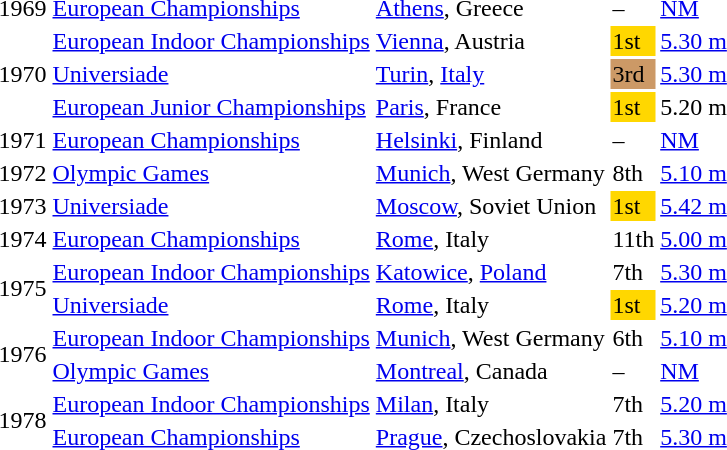<table>
<tr>
<td>1969</td>
<td><a href='#'>European Championships</a></td>
<td><a href='#'>Athens</a>, Greece</td>
<td>–</td>
<td><a href='#'>NM</a></td>
</tr>
<tr>
<td rowspan=3>1970</td>
<td><a href='#'>European Indoor Championships</a></td>
<td><a href='#'>Vienna</a>, Austria</td>
<td bgcolor="gold">1st</td>
<td><a href='#'>5.30 m</a></td>
</tr>
<tr>
<td><a href='#'>Universiade</a></td>
<td><a href='#'>Turin</a>, <a href='#'>Italy</a></td>
<td bgcolor="cc9966">3rd</td>
<td><a href='#'>5.30 m</a></td>
</tr>
<tr>
<td><a href='#'>European Junior Championships</a></td>
<td><a href='#'>Paris</a>, France</td>
<td bgcolor="gold">1st</td>
<td>5.20 m</td>
</tr>
<tr>
<td>1971</td>
<td><a href='#'>European Championships</a></td>
<td><a href='#'>Helsinki</a>, Finland</td>
<td>–</td>
<td><a href='#'>NM</a></td>
</tr>
<tr>
<td>1972</td>
<td><a href='#'>Olympic Games</a></td>
<td><a href='#'>Munich</a>, West Germany</td>
<td>8th</td>
<td><a href='#'>5.10 m</a></td>
</tr>
<tr>
<td>1973</td>
<td><a href='#'>Universiade</a></td>
<td><a href='#'>Moscow</a>, Soviet Union</td>
<td bgcolor="gold">1st</td>
<td><a href='#'>5.42 m</a></td>
</tr>
<tr>
<td>1974</td>
<td><a href='#'>European Championships</a></td>
<td><a href='#'>Rome</a>, Italy</td>
<td>11th</td>
<td><a href='#'>5.00 m</a></td>
</tr>
<tr>
<td rowspan=2>1975</td>
<td><a href='#'>European Indoor Championships</a></td>
<td><a href='#'>Katowice</a>, <a href='#'>Poland</a></td>
<td>7th</td>
<td><a href='#'>5.30 m</a></td>
</tr>
<tr>
<td><a href='#'>Universiade</a></td>
<td><a href='#'>Rome</a>, Italy</td>
<td bgcolor="gold">1st</td>
<td><a href='#'>5.20 m</a></td>
</tr>
<tr>
<td rowspan=2>1976</td>
<td><a href='#'>European Indoor Championships</a></td>
<td><a href='#'>Munich</a>, West Germany</td>
<td>6th</td>
<td><a href='#'>5.10 m</a></td>
</tr>
<tr>
<td><a href='#'>Olympic Games</a></td>
<td><a href='#'>Montreal</a>, Canada</td>
<td>–</td>
<td><a href='#'>NM</a></td>
</tr>
<tr>
<td rowspan=2>1978</td>
<td><a href='#'>European Indoor Championships</a></td>
<td><a href='#'>Milan</a>, Italy</td>
<td>7th</td>
<td><a href='#'>5.20 m</a></td>
</tr>
<tr>
<td><a href='#'>European Championships</a></td>
<td><a href='#'>Prague</a>, Czechoslovakia</td>
<td>7th</td>
<td><a href='#'>5.30 m</a></td>
</tr>
</table>
